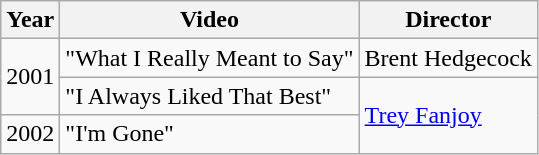<table class="wikitable">
<tr>
<th>Year</th>
<th>Video</th>
<th>Director</th>
</tr>
<tr>
<td rowspan="2">2001</td>
<td>"What I Really Meant to Say"</td>
<td>Brent Hedgecock</td>
</tr>
<tr>
<td>"I Always Liked That Best"</td>
<td rowspan="2"><a href='#'>Trey Fanjoy</a></td>
</tr>
<tr>
<td>2002</td>
<td>"I'm Gone"</td>
</tr>
</table>
